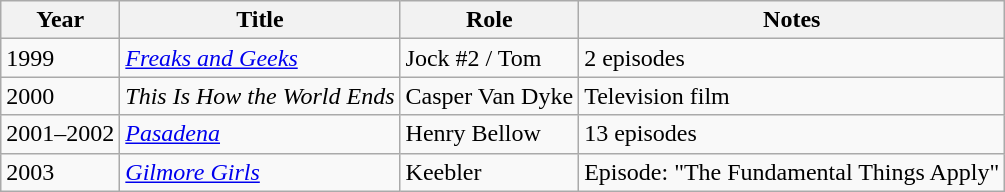<table class="wikitable sortable">
<tr>
<th>Year</th>
<th>Title</th>
<th>Role</th>
<th>Notes</th>
</tr>
<tr>
<td>1999</td>
<td><em><a href='#'>Freaks and Geeks</a></em></td>
<td>Jock #2 / Tom</td>
<td>2 episodes</td>
</tr>
<tr>
<td>2000</td>
<td><em>This Is How the World Ends</em></td>
<td>Casper Van Dyke</td>
<td>Television film</td>
</tr>
<tr>
<td>2001–2002</td>
<td><a href='#'><em>Pasadena</em></a></td>
<td>Henry Bellow</td>
<td>13 episodes</td>
</tr>
<tr>
<td>2003</td>
<td><em><a href='#'>Gilmore Girls</a></em></td>
<td>Keebler</td>
<td>Episode: "The Fundamental Things Apply"</td>
</tr>
</table>
